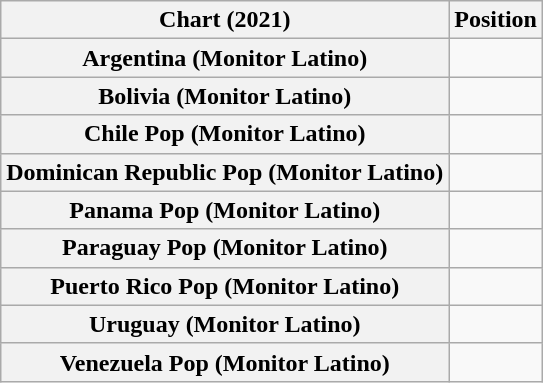<table class="wikitable plainrowheaders sortable" style="text-align:center">
<tr>
<th scope="col">Chart (2021)</th>
<th scope="col">Position</th>
</tr>
<tr>
<th scope="row">Argentina (Monitor Latino)</th>
<td></td>
</tr>
<tr>
<th scope="row">Bolivia (Monitor Latino)</th>
<td></td>
</tr>
<tr>
<th scope="row">Chile Pop (Monitor Latino)</th>
<td></td>
</tr>
<tr>
<th scope="row">Dominican Republic Pop (Monitor Latino)</th>
<td></td>
</tr>
<tr>
<th scope="row">Panama Pop (Monitor Latino)</th>
<td></td>
</tr>
<tr>
<th scope="row">Paraguay Pop (Monitor Latino)</th>
<td></td>
</tr>
<tr>
<th scope="row">Puerto Rico Pop (Monitor Latino)</th>
<td></td>
</tr>
<tr>
<th scope="row">Uruguay (Monitor Latino)</th>
<td></td>
</tr>
<tr>
<th scope="row">Venezuela Pop (Monitor Latino)</th>
<td></td>
</tr>
</table>
